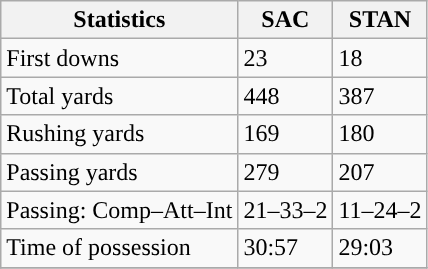<table class="wikitable" style="float: left;">
<tr>
<th>Statistics</th>
<th>SAC</th>
<th>STAN</th>
</tr>
<tr>
<td>First downs</td>
<td>23</td>
<td>18</td>
</tr>
<tr>
<td>Total yards</td>
<td>448</td>
<td>387</td>
</tr>
<tr>
<td>Rushing yards</td>
<td>169</td>
<td>180</td>
</tr>
<tr>
<td>Passing yards</td>
<td>279</td>
<td>207</td>
</tr>
<tr>
<td>Passing: Comp–Att–Int</td>
<td>21–33–2</td>
<td>11–24–2</td>
</tr>
<tr>
<td>Time of possession</td>
<td>30:57</td>
<td>29:03</td>
</tr>
<tr>
</tr>
</table>
